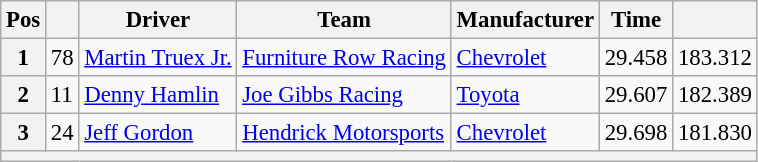<table class="wikitable" style="font-size:95%">
<tr>
<th>Pos</th>
<th></th>
<th>Driver</th>
<th>Team</th>
<th>Manufacturer</th>
<th>Time</th>
<th></th>
</tr>
<tr>
<th>1</th>
<td>78</td>
<td><a href='#'>Martin Truex Jr.</a></td>
<td><a href='#'>Furniture Row Racing</a></td>
<td><a href='#'>Chevrolet</a></td>
<td>29.458</td>
<td>183.312</td>
</tr>
<tr>
<th>2</th>
<td>11</td>
<td><a href='#'>Denny Hamlin</a></td>
<td><a href='#'>Joe Gibbs Racing</a></td>
<td><a href='#'>Toyota</a></td>
<td>29.607</td>
<td>182.389</td>
</tr>
<tr>
<th>3</th>
<td>24</td>
<td><a href='#'>Jeff Gordon</a></td>
<td><a href='#'>Hendrick Motorsports</a></td>
<td><a href='#'>Chevrolet</a></td>
<td>29.698</td>
<td>181.830</td>
</tr>
<tr>
<th colspan="7"></th>
</tr>
</table>
